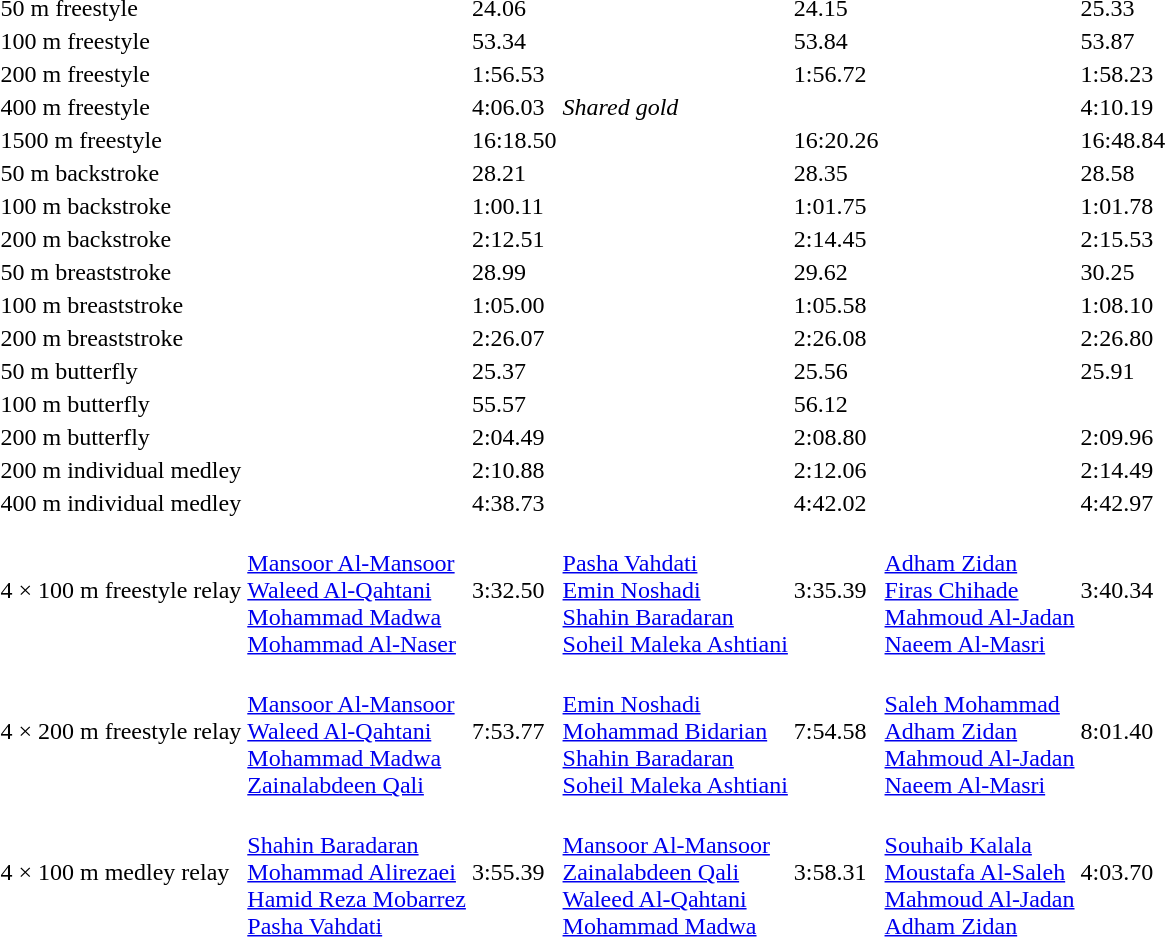<table>
<tr>
<td>50 m freestyle</td>
<td></td>
<td>24.06</td>
<td></td>
<td>24.15</td>
<td></td>
<td>25.33</td>
</tr>
<tr>
<td>100 m freestyle</td>
<td></td>
<td>53.34</td>
<td></td>
<td>53.84</td>
<td></td>
<td>53.87</td>
</tr>
<tr>
<td>200 m freestyle</td>
<td></td>
<td>1:56.53</td>
<td></td>
<td>1:56.72</td>
<td></td>
<td>1:58.23</td>
</tr>
<tr>
<td rowspan=2>400 m freestyle</td>
<td></td>
<td rowspan=2>4:06.03</td>
<td rowspan=2><em>Shared gold</em></td>
<td rowspan=2></td>
<td rowspan=2></td>
<td rowspan=2>4:10.19</td>
</tr>
<tr>
<td></td>
</tr>
<tr>
<td>1500 m freestyle</td>
<td></td>
<td>16:18.50</td>
<td></td>
<td>16:20.26</td>
<td></td>
<td>16:48.84</td>
</tr>
<tr>
<td>50 m backstroke</td>
<td></td>
<td>28.21</td>
<td></td>
<td>28.35</td>
<td></td>
<td>28.58</td>
</tr>
<tr>
<td>100 m backstroke</td>
<td></td>
<td>1:00.11</td>
<td></td>
<td>1:01.75</td>
<td></td>
<td>1:01.78</td>
</tr>
<tr>
<td>200 m backstroke</td>
<td></td>
<td>2:12.51</td>
<td></td>
<td>2:14.45</td>
<td></td>
<td>2:15.53</td>
</tr>
<tr>
<td>50 m breaststroke</td>
<td></td>
<td>28.99</td>
<td></td>
<td>29.62</td>
<td></td>
<td>30.25</td>
</tr>
<tr>
<td>100 m breaststroke</td>
<td></td>
<td>1:05.00</td>
<td></td>
<td>1:05.58</td>
<td></td>
<td>1:08.10</td>
</tr>
<tr>
<td>200 m breaststroke</td>
<td></td>
<td>2:26.07</td>
<td></td>
<td>2:26.08</td>
<td></td>
<td>2:26.80</td>
</tr>
<tr>
<td>50 m butterfly</td>
<td></td>
<td>25.37</td>
<td></td>
<td>25.56</td>
<td></td>
<td>25.91</td>
</tr>
<tr>
<td>100 m butterfly</td>
<td></td>
<td>55.57</td>
<td></td>
<td>56.12</td>
<td></td>
<td></td>
</tr>
<tr>
<td>200 m butterfly</td>
<td></td>
<td>2:04.49</td>
<td></td>
<td>2:08.80</td>
<td></td>
<td>2:09.96</td>
</tr>
<tr>
<td>200 m individual medley</td>
<td></td>
<td>2:10.88</td>
<td></td>
<td>2:12.06</td>
<td></td>
<td>2:14.49</td>
</tr>
<tr>
<td>400 m individual medley</td>
<td></td>
<td>4:38.73</td>
<td></td>
<td>4:42.02</td>
<td></td>
<td>4:42.97</td>
</tr>
<tr>
<td>4 × 100 m freestyle relay</td>
<td><br><a href='#'>Mansoor Al-Mansoor</a><br><a href='#'>Waleed Al-Qahtani</a><br><a href='#'>Mohammad Madwa</a><br><a href='#'>Mohammad Al-Naser</a></td>
<td>3:32.50</td>
<td><br><a href='#'>Pasha Vahdati</a><br><a href='#'>Emin Noshadi</a><br><a href='#'>Shahin Baradaran</a><br><a href='#'>Soheil Maleka Ashtiani</a></td>
<td>3:35.39</td>
<td><br><a href='#'>Adham Zidan</a><br><a href='#'>Firas Chihade</a><br><a href='#'>Mahmoud Al-Jadan</a><br><a href='#'>Naeem Al-Masri</a></td>
<td>3:40.34</td>
</tr>
<tr>
<td>4 × 200 m freestyle relay</td>
<td><br><a href='#'>Mansoor Al-Mansoor</a><br><a href='#'>Waleed Al-Qahtani</a><br><a href='#'>Mohammad Madwa</a><br><a href='#'>Zainalabdeen Qali</a></td>
<td>7:53.77</td>
<td><br><a href='#'>Emin Noshadi</a><br><a href='#'>Mohammad Bidarian</a><br><a href='#'>Shahin Baradaran</a><br><a href='#'>Soheil Maleka Ashtiani</a></td>
<td>7:54.58</td>
<td><br><a href='#'>Saleh Mohammad</a><br><a href='#'>Adham Zidan</a><br><a href='#'>Mahmoud Al-Jadan</a><br><a href='#'>Naeem Al-Masri</a></td>
<td>8:01.40</td>
</tr>
<tr>
<td>4 × 100 m medley relay</td>
<td><br><a href='#'>Shahin Baradaran</a><br><a href='#'>Mohammad Alirezaei</a><br><a href='#'>Hamid Reza Mobarrez</a><br><a href='#'>Pasha Vahdati</a></td>
<td>3:55.39</td>
<td><br><a href='#'>Mansoor Al-Mansoor</a><br><a href='#'>Zainalabdeen Qali</a><br><a href='#'>Waleed Al-Qahtani</a><br><a href='#'>Mohammad Madwa</a></td>
<td>3:58.31</td>
<td><br><a href='#'>Souhaib Kalala</a><br><a href='#'>Moustafa Al-Saleh</a><br><a href='#'>Mahmoud Al-Jadan</a><br><a href='#'>Adham Zidan</a></td>
<td>4:03.70</td>
</tr>
</table>
